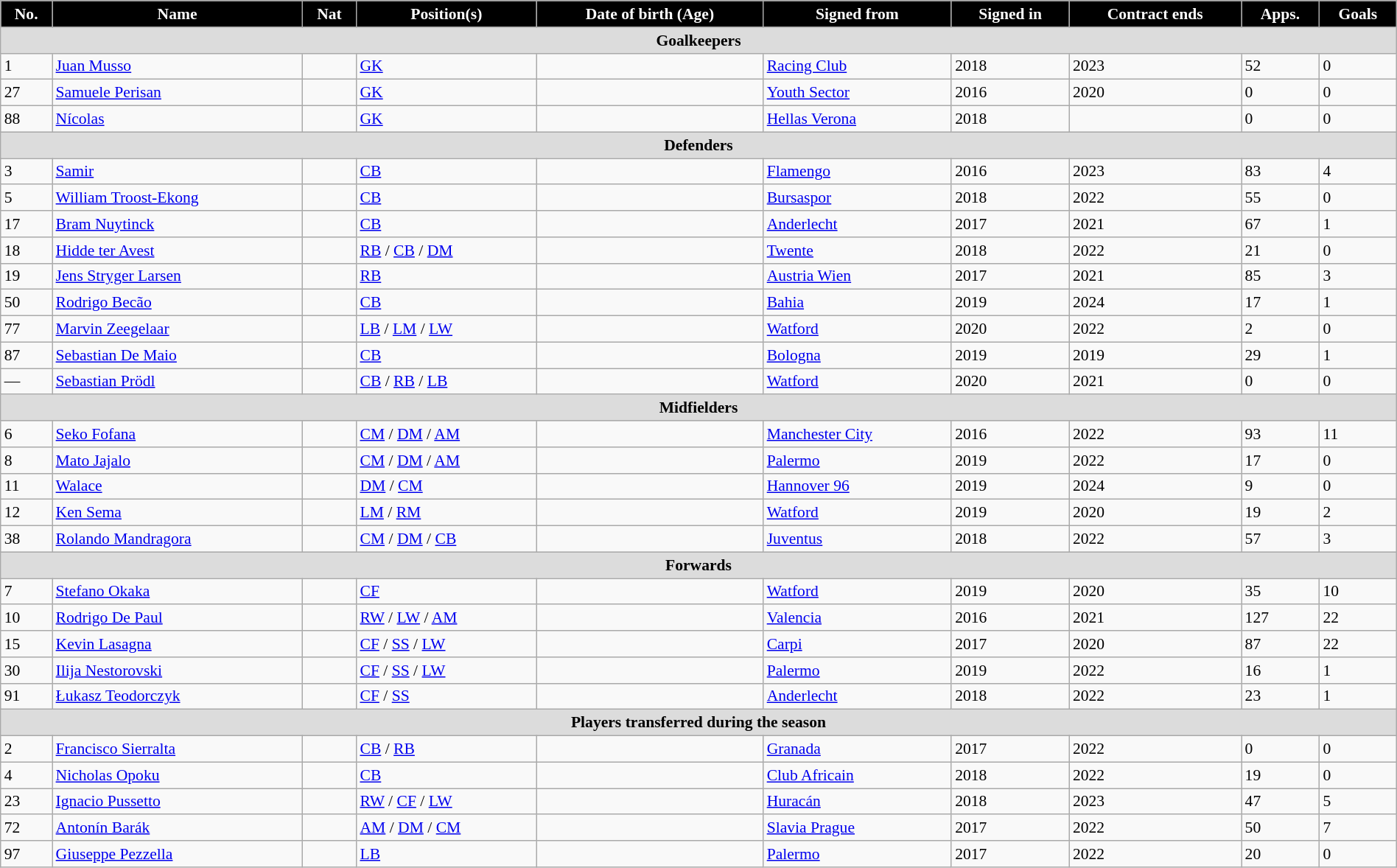<table class="wikitable" style="text-align: left; font-size:90%" width=100%>
<tr>
<th style="background:#000000; color:white; text-align:center;">No.</th>
<th style="background:#000000; color:white; text-align:center;">Name</th>
<th style="background:#000000; color:white; text-align:center;">Nat</th>
<th style="background:#000000; color:white; text-align:center;">Position(s)</th>
<th style="background:#000000; color:white; text-align:center;">Date of birth (Age)</th>
<th style="background:#000000; color:white; text-align:center;">Signed from</th>
<th style="background:#000000; color:white; text-align:center;">Signed in</th>
<th style="background:#000000; color:white; text-align:center;">Contract ends</th>
<th style="background:#000000; color:white; text-align:center;">Apps.</th>
<th style="background:#000000; color:white; text-align:center;">Goals</th>
</tr>
<tr>
<th colspan=10 style="background:#DCDCDC; text-align:center;">Goalkeepers</th>
</tr>
<tr>
<td>1</td>
<td><a href='#'>Juan Musso</a></td>
<td></td>
<td><a href='#'>GK</a></td>
<td></td>
<td> <a href='#'>Racing Club</a></td>
<td>2018</td>
<td>2023</td>
<td>52</td>
<td>0</td>
</tr>
<tr>
<td>27</td>
<td><a href='#'>Samuele Perisan</a></td>
<td></td>
<td><a href='#'>GK</a></td>
<td></td>
<td> <a href='#'>Youth Sector</a></td>
<td>2016</td>
<td>2020</td>
<td>0</td>
<td>0</td>
</tr>
<tr>
<td>88</td>
<td><a href='#'>Nícolas</a></td>
<td></td>
<td><a href='#'>GK</a></td>
<td></td>
<td> <a href='#'>Hellas Verona</a></td>
<td>2018</td>
<td></td>
<td>0</td>
<td>0</td>
</tr>
<tr>
<th colspan=10 style="background:#DCDCDC; text-align:center;">Defenders</th>
</tr>
<tr>
<td>3</td>
<td><a href='#'>Samir</a></td>
<td></td>
<td><a href='#'>CB</a></td>
<td></td>
<td> <a href='#'>Flamengo</a></td>
<td>2016</td>
<td>2023</td>
<td>83</td>
<td>4</td>
</tr>
<tr>
<td>5</td>
<td><a href='#'>William Troost-Ekong</a></td>
<td></td>
<td><a href='#'>CB</a></td>
<td></td>
<td> <a href='#'>Bursaspor</a></td>
<td>2018</td>
<td>2022</td>
<td>55</td>
<td>0</td>
</tr>
<tr>
<td>17</td>
<td><a href='#'>Bram Nuytinck</a></td>
<td></td>
<td><a href='#'>CB</a></td>
<td></td>
<td> <a href='#'>Anderlecht</a></td>
<td>2017</td>
<td>2021</td>
<td>67</td>
<td>1</td>
</tr>
<tr>
<td>18</td>
<td><a href='#'>Hidde ter Avest</a></td>
<td></td>
<td><a href='#'>RB</a> / <a href='#'>CB</a> / <a href='#'>DM</a></td>
<td></td>
<td> <a href='#'>Twente</a></td>
<td>2018</td>
<td>2022</td>
<td>21</td>
<td>0</td>
</tr>
<tr>
<td>19</td>
<td><a href='#'>Jens Stryger Larsen</a></td>
<td></td>
<td><a href='#'>RB</a></td>
<td></td>
<td> <a href='#'>Austria Wien</a></td>
<td>2017</td>
<td>2021</td>
<td>85</td>
<td>3</td>
</tr>
<tr>
<td>50</td>
<td><a href='#'>Rodrigo Becão</a></td>
<td></td>
<td><a href='#'>CB</a></td>
<td></td>
<td> <a href='#'>Bahia</a></td>
<td>2019</td>
<td>2024</td>
<td>17</td>
<td>1</td>
</tr>
<tr>
<td>77</td>
<td><a href='#'>Marvin Zeegelaar</a></td>
<td></td>
<td><a href='#'>LB</a> / <a href='#'>LM</a> / <a href='#'>LW</a></td>
<td></td>
<td> <a href='#'>Watford</a></td>
<td>2020</td>
<td>2022</td>
<td>2</td>
<td>0</td>
</tr>
<tr>
<td>87</td>
<td><a href='#'>Sebastian De Maio</a></td>
<td></td>
<td><a href='#'>CB</a></td>
<td></td>
<td> <a href='#'>Bologna</a></td>
<td>2019</td>
<td>2019</td>
<td>29</td>
<td>1</td>
</tr>
<tr>
<td>—</td>
<td><a href='#'>Sebastian Prödl</a></td>
<td></td>
<td><a href='#'>CB</a> / <a href='#'>RB</a> / <a href='#'>LB</a></td>
<td></td>
<td> <a href='#'>Watford</a></td>
<td>2020</td>
<td>2021</td>
<td>0</td>
<td>0</td>
</tr>
<tr>
<th colspan=10 style="background:#DCDCDC; text-align:center;">Midfielders</th>
</tr>
<tr>
<td>6</td>
<td><a href='#'>Seko Fofana</a></td>
<td></td>
<td><a href='#'>CM</a> / <a href='#'>DM</a> / <a href='#'>AM</a></td>
<td></td>
<td> <a href='#'>Manchester City</a></td>
<td>2016</td>
<td>2022</td>
<td>93</td>
<td>11</td>
</tr>
<tr>
<td>8</td>
<td><a href='#'>Mato Jajalo</a></td>
<td></td>
<td><a href='#'>CM</a> / <a href='#'>DM</a> / <a href='#'>AM</a></td>
<td></td>
<td> <a href='#'>Palermo</a></td>
<td>2019</td>
<td>2022</td>
<td>17</td>
<td>0</td>
</tr>
<tr>
<td>11</td>
<td><a href='#'>Walace</a></td>
<td></td>
<td><a href='#'>DM</a> / <a href='#'>CM</a></td>
<td></td>
<td> <a href='#'>Hannover 96</a></td>
<td>2019</td>
<td>2024</td>
<td>9</td>
<td>0</td>
</tr>
<tr>
<td>12</td>
<td><a href='#'>Ken Sema</a></td>
<td></td>
<td><a href='#'>LM</a> / <a href='#'>RM</a></td>
<td></td>
<td> <a href='#'>Watford</a></td>
<td>2019</td>
<td>2020</td>
<td>19</td>
<td>2</td>
</tr>
<tr>
<td>38</td>
<td><a href='#'>Rolando Mandragora</a></td>
<td></td>
<td><a href='#'>CM</a> / <a href='#'>DM</a> / <a href='#'>CB</a></td>
<td></td>
<td> <a href='#'>Juventus</a></td>
<td>2018</td>
<td>2022</td>
<td>57</td>
<td>3</td>
</tr>
<tr>
<th colspan=10 style="background:#DCDCDC; text-align:center;">Forwards</th>
</tr>
<tr>
<td>7</td>
<td><a href='#'>Stefano Okaka</a></td>
<td></td>
<td><a href='#'>CF</a></td>
<td></td>
<td> <a href='#'>Watford</a></td>
<td>2019</td>
<td>2020</td>
<td>35</td>
<td>10</td>
</tr>
<tr>
<td>10</td>
<td><a href='#'>Rodrigo De Paul</a></td>
<td></td>
<td><a href='#'>RW</a> / <a href='#'>LW</a> / <a href='#'>AM</a></td>
<td></td>
<td> <a href='#'>Valencia</a></td>
<td>2016</td>
<td>2021</td>
<td>127</td>
<td>22</td>
</tr>
<tr>
<td>15</td>
<td><a href='#'>Kevin Lasagna</a></td>
<td></td>
<td><a href='#'>CF</a> / <a href='#'>SS</a> / <a href='#'>LW</a></td>
<td></td>
<td> <a href='#'>Carpi</a></td>
<td>2017</td>
<td>2020</td>
<td>87</td>
<td>22</td>
</tr>
<tr>
<td>30</td>
<td><a href='#'>Ilija Nestorovski</a></td>
<td></td>
<td><a href='#'>CF</a> / <a href='#'>SS</a> / <a href='#'>LW</a></td>
<td></td>
<td> <a href='#'>Palermo</a></td>
<td>2019</td>
<td>2022</td>
<td>16</td>
<td>1</td>
</tr>
<tr>
<td>91</td>
<td><a href='#'>Łukasz Teodorczyk</a></td>
<td></td>
<td><a href='#'>CF</a> / <a href='#'>SS</a></td>
<td></td>
<td> <a href='#'>Anderlecht</a></td>
<td>2018</td>
<td>2022</td>
<td>23</td>
<td>1</td>
</tr>
<tr>
<th colspan=10 style="background:#DCDCDC; text-align:center;">Players transferred during the season</th>
</tr>
<tr>
<td>2</td>
<td><a href='#'>Francisco Sierralta</a></td>
<td></td>
<td><a href='#'>CB</a> / <a href='#'>RB</a></td>
<td></td>
<td> <a href='#'>Granada</a></td>
<td>2017</td>
<td>2022</td>
<td>0</td>
<td>0</td>
</tr>
<tr>
<td>4</td>
<td><a href='#'>Nicholas Opoku</a></td>
<td></td>
<td><a href='#'>CB</a></td>
<td></td>
<td> <a href='#'>Club Africain</a></td>
<td>2018</td>
<td>2022</td>
<td>19</td>
<td>0</td>
</tr>
<tr>
<td>23</td>
<td><a href='#'>Ignacio Pussetto</a></td>
<td></td>
<td><a href='#'>RW</a> / <a href='#'>CF</a> / <a href='#'>LW</a></td>
<td></td>
<td> <a href='#'>Huracán</a></td>
<td>2018</td>
<td>2023</td>
<td>47</td>
<td>5</td>
</tr>
<tr>
<td>72</td>
<td><a href='#'>Antonín Barák</a></td>
<td></td>
<td><a href='#'>AM</a> / <a href='#'>DM</a> / <a href='#'>CM</a></td>
<td></td>
<td> <a href='#'>Slavia Prague</a></td>
<td>2017</td>
<td>2022</td>
<td>50</td>
<td>7</td>
</tr>
<tr>
<td>97</td>
<td><a href='#'>Giuseppe Pezzella</a></td>
<td></td>
<td><a href='#'>LB</a></td>
<td></td>
<td> <a href='#'>Palermo</a></td>
<td>2017</td>
<td>2022</td>
<td>20</td>
<td>0</td>
</tr>
</table>
